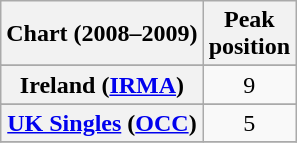<table class="wikitable plainrowheaders sortable">
<tr>
<th scope="col">Chart (2008–2009)</th>
<th scope="col">Peak<br>position</th>
</tr>
<tr>
</tr>
<tr>
</tr>
<tr>
</tr>
<tr>
</tr>
<tr>
<th scope="row">Ireland (<a href='#'>IRMA</a>)</th>
<td align="center">9</td>
</tr>
<tr>
</tr>
<tr>
</tr>
<tr>
<th scope="row"><a href='#'>UK Singles</a> (<a href='#'>OCC</a>)</th>
<td align="center">5</td>
</tr>
<tr>
</tr>
</table>
